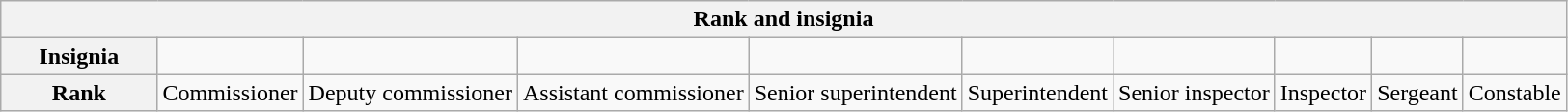<table class="wikitable" style="text-align: center;">
<tr>
<th colspan=10>Rank and insignia</th>
</tr>
<tr>
<th>Insignia</th>
<td></td>
<td></td>
<td></td>
<td></td>
<td></td>
<td></td>
<td></td>
<td></td>
<td></td>
</tr>
<tr>
<th Width=10%>Rank</th>
<td>Commissioner</td>
<td>Deputy commissioner</td>
<td>Assistant commissioner</td>
<td>Senior superintendent</td>
<td>Superintendent</td>
<td>Senior inspector</td>
<td>Inspector</td>
<td>Sergeant</td>
<td>Constable</td>
</tr>
</table>
